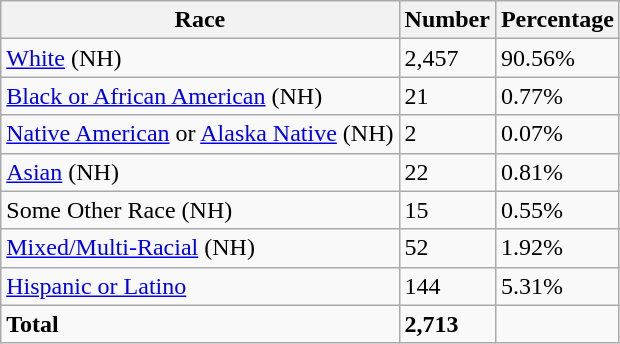<table class="wikitable">
<tr>
<th>Race</th>
<th>Number</th>
<th>Percentage</th>
</tr>
<tr>
<td><a href='#'>White</a> (NH)</td>
<td>2,457</td>
<td>90.56%</td>
</tr>
<tr>
<td><a href='#'>Black or African American</a> (NH)</td>
<td>21</td>
<td>0.77%</td>
</tr>
<tr>
<td><a href='#'>Native American</a> or <a href='#'>Alaska Native</a> (NH)</td>
<td>2</td>
<td>0.07%</td>
</tr>
<tr>
<td><a href='#'>Asian</a> (NH)</td>
<td>22</td>
<td>0.81%</td>
</tr>
<tr>
<td>Some Other Race (NH)</td>
<td>15</td>
<td>0.55%</td>
</tr>
<tr>
<td><a href='#'>Mixed/Multi-Racial</a> (NH)</td>
<td>52</td>
<td>1.92%</td>
</tr>
<tr>
<td><a href='#'>Hispanic or Latino</a></td>
<td>144</td>
<td>5.31%</td>
</tr>
<tr>
<td><strong>Total</strong></td>
<td><strong>2,713</strong></td>
<td></td>
</tr>
</table>
